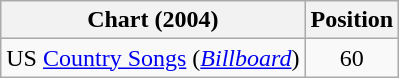<table class="wikitable sortable">
<tr>
<th scope="col">Chart (2004)</th>
<th scope="col">Position</th>
</tr>
<tr>
<td>US <a href='#'>Country Songs</a> (<em><a href='#'>Billboard</a></em>)</td>
<td align="center">60</td>
</tr>
</table>
